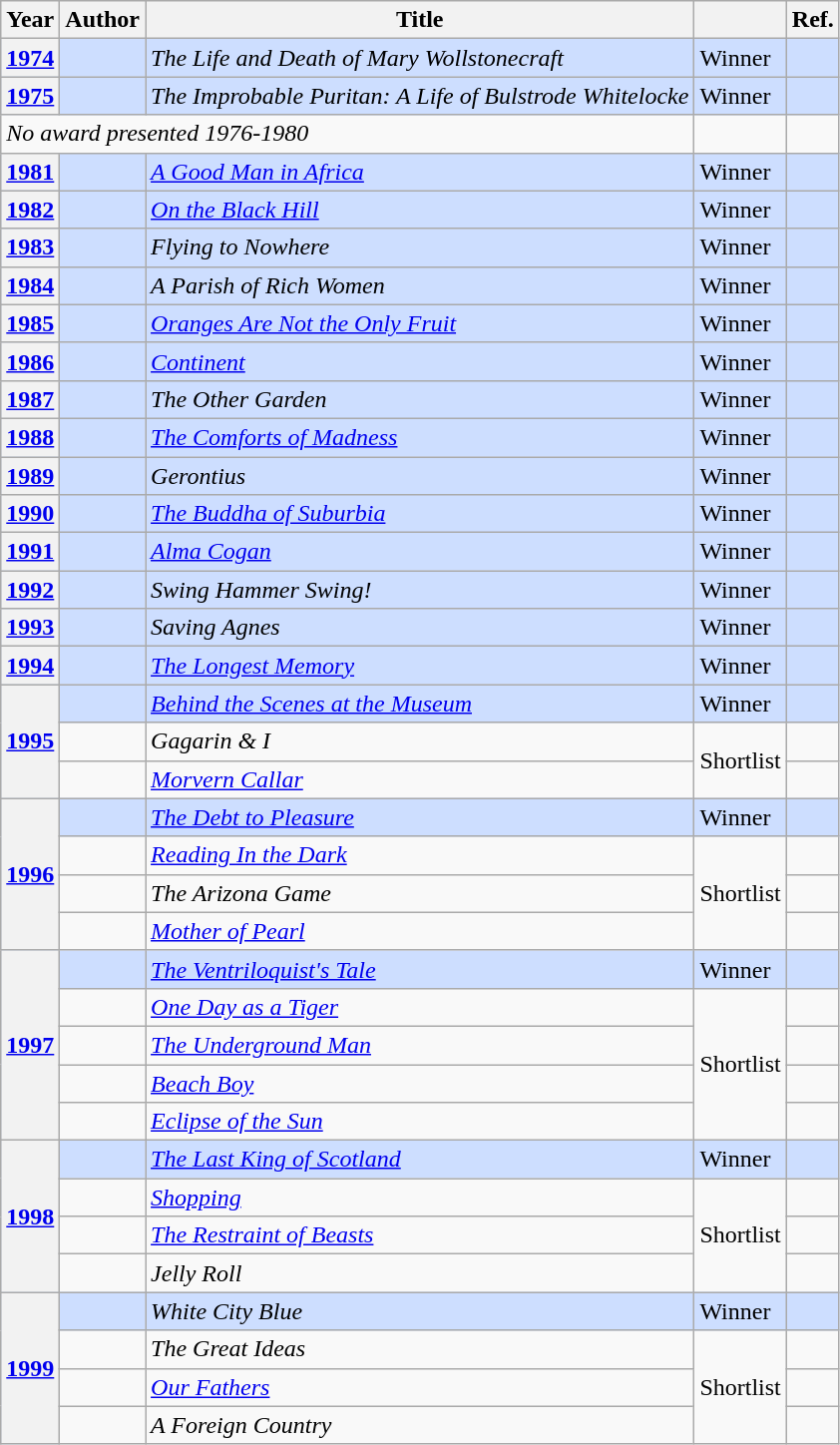<table class="wikitable sortable">
<tr>
<th>Year</th>
<th>Author</th>
<th>Title</th>
<th></th>
<th>Ref.</th>
</tr>
<tr style="background:#cddeff">
<th><a href='#'>1974</a></th>
<td></td>
<td><em>The Life and Death of Mary Wollstonecraft</em></td>
<td>Winner</td>
<td></td>
</tr>
<tr style="background:#cddeff">
<th><a href='#'>1975</a></th>
<td></td>
<td><em>The Improbable Puritan: A Life of Bulstrode Whitelocke</em></td>
<td>Winner</td>
<td></td>
</tr>
<tr>
<td colspan="3"><em>No award presented 1976-1980</em></td>
<td></td>
<td></td>
</tr>
<tr style="background:#cddeff">
<th><a href='#'>1981</a></th>
<td></td>
<td><em><a href='#'>A Good Man in Africa</a></em></td>
<td>Winner</td>
<td></td>
</tr>
<tr style="background:#cddeff">
<th><a href='#'>1982</a></th>
<td></td>
<td><em><a href='#'>On the Black Hill</a></em></td>
<td>Winner</td>
<td></td>
</tr>
<tr style="background:#cddeff">
<th><a href='#'>1983</a></th>
<td></td>
<td><em>Flying to Nowhere</em></td>
<td>Winner</td>
<td></td>
</tr>
<tr style="background:#cddeff">
<th><a href='#'>1984</a></th>
<td></td>
<td><em>A Parish of Rich Women</em></td>
<td>Winner</td>
<td></td>
</tr>
<tr style="background:#cddeff">
<th><a href='#'>1985</a></th>
<td></td>
<td><em><a href='#'>Oranges Are Not the Only Fruit</a></em></td>
<td>Winner</td>
<td></td>
</tr>
<tr style="background:#cddeff">
<th><a href='#'>1986</a></th>
<td></td>
<td><em><a href='#'>Continent</a></em></td>
<td>Winner</td>
<td></td>
</tr>
<tr style="background:#cddeff">
<th><a href='#'>1987</a></th>
<td></td>
<td><em>The Other Garden</em></td>
<td>Winner</td>
<td></td>
</tr>
<tr style="background:#cddeff">
<th><a href='#'>1988</a></th>
<td></td>
<td><em><a href='#'>The Comforts of Madness</a> </em></td>
<td>Winner</td>
<td></td>
</tr>
<tr style="background:#cddeff">
<th><a href='#'>1989</a></th>
<td></td>
<td><em>Gerontius</em></td>
<td>Winner</td>
<td></td>
</tr>
<tr style="background:#cddeff">
<th><a href='#'>1990</a></th>
<td></td>
<td><em><a href='#'>The Buddha of Suburbia</a></em></td>
<td>Winner</td>
<td></td>
</tr>
<tr style="background:#cddeff">
<th><a href='#'>1991</a></th>
<td></td>
<td><em><a href='#'>Alma Cogan</a></em></td>
<td>Winner</td>
<td></td>
</tr>
<tr style="background:#cddeff">
<th><a href='#'>1992</a></th>
<td></td>
<td><em>Swing Hammer Swing! </em></td>
<td>Winner</td>
<td></td>
</tr>
<tr style="background:#cddeff">
<th><a href='#'>1993</a></th>
<td></td>
<td><em>Saving Agnes</em></td>
<td>Winner</td>
<td></td>
</tr>
<tr style="background:#cddeff">
<th><a href='#'>1994</a></th>
<td></td>
<td><em><a href='#'>The Longest Memory</a></em></td>
<td>Winner</td>
<td></td>
</tr>
<tr style="background:#cddeff">
<th rowspan="3"><a href='#'>1995</a></th>
<td></td>
<td><em><a href='#'>Behind the Scenes at the Museum</a>  </em></td>
<td>Winner</td>
<td></td>
</tr>
<tr>
<td></td>
<td><em>Gagarin & I</em></td>
<td rowspan="2">Shortlist</td>
<td></td>
</tr>
<tr>
<td></td>
<td><em><a href='#'>Morvern Callar</a></em></td>
<td></td>
</tr>
<tr style="background:#cddeff">
<th rowspan="4"><a href='#'>1996</a></th>
<td></td>
<td><em><a href='#'>The Debt to Pleasure</a></em></td>
<td>Winner</td>
<td></td>
</tr>
<tr>
<td></td>
<td><em><a href='#'>Reading In the Dark</a></em></td>
<td rowspan="3">Shortlist</td>
<td></td>
</tr>
<tr>
<td></td>
<td><em>The Arizona Game</em></td>
<td></td>
</tr>
<tr>
<td></td>
<td><em><a href='#'>Mother of Pearl</a></em></td>
<td></td>
</tr>
<tr style="background:#cddeff">
<th rowspan="5"><a href='#'>1997</a></th>
<td></td>
<td><em><a href='#'>The Ventriloquist's Tale</a></em></td>
<td>Winner</td>
<td></td>
</tr>
<tr>
<td></td>
<td><em><a href='#'>One Day as a Tiger</a></em></td>
<td rowspan="4">Shortlist</td>
<td></td>
</tr>
<tr>
<td></td>
<td><em><a href='#'>The Underground Man</a></em></td>
<td></td>
</tr>
<tr>
<td></td>
<td><em><a href='#'>Beach Boy</a></em></td>
<td></td>
</tr>
<tr>
<td></td>
<td><em><a href='#'>Eclipse of the Sun</a></em></td>
<td></td>
</tr>
<tr style="background:#cddeff">
<th rowspan="4"><a href='#'>1998</a></th>
<td></td>
<td><em><a href='#'>The Last King of Scotland</a></em></td>
<td>Winner</td>
<td></td>
</tr>
<tr>
<td></td>
<td><em><a href='#'>Shopping</a></em></td>
<td rowspan="3">Shortlist</td>
<td></td>
</tr>
<tr>
<td></td>
<td><em><a href='#'>The Restraint of Beasts</a></em></td>
<td></td>
</tr>
<tr>
<td></td>
<td><em>Jelly Roll</em></td>
<td></td>
</tr>
<tr style="background:#cddeff">
<th rowspan="4"><a href='#'>1999</a></th>
<td></td>
<td><em>White City Blue</em></td>
<td>Winner</td>
<td></td>
</tr>
<tr>
<td></td>
<td><em>The Great Ideas</em></td>
<td rowspan="3">Shortlist</td>
<td></td>
</tr>
<tr>
<td></td>
<td><em><a href='#'>Our Fathers</a></em></td>
<td></td>
</tr>
<tr>
<td></td>
<td><em>A Foreign Country</em></td>
<td></td>
</tr>
</table>
